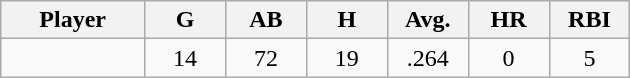<table class="wikitable sortable">
<tr>
<th bgcolor="#DDDDFF" width="16%">Player</th>
<th bgcolor="#DDDDFF" width="9%">G</th>
<th bgcolor="#DDDDFF" width="9%">AB</th>
<th bgcolor="#DDDDFF" width="9%">H</th>
<th bgcolor="#DDDDFF" width="9%">Avg.</th>
<th bgcolor="#DDDDFF" width="9%">HR</th>
<th bgcolor="#DDDDFF" width="9%">RBI</th>
</tr>
<tr align="center">
<td></td>
<td>14</td>
<td>72</td>
<td>19</td>
<td>.264</td>
<td>0</td>
<td>5</td>
</tr>
</table>
